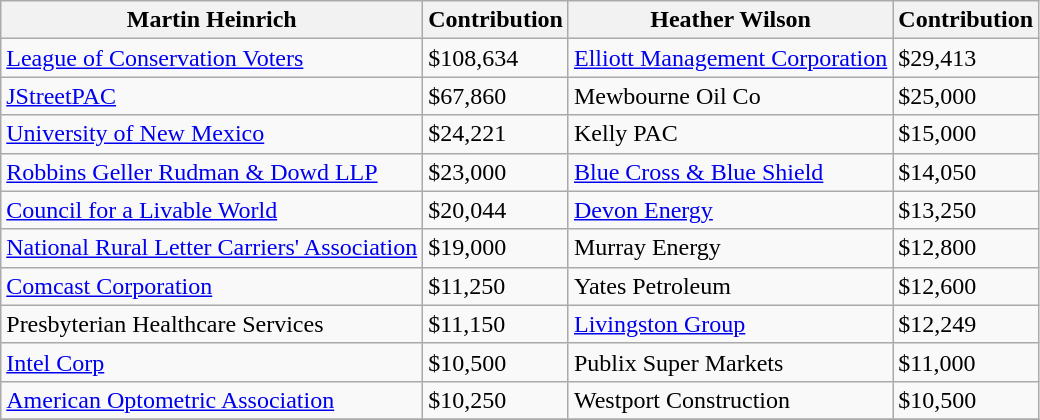<table class="wikitable sortable">
<tr>
<th>Martin Heinrich</th>
<th>Contribution</th>
<th>Heather Wilson</th>
<th>Contribution</th>
</tr>
<tr>
<td><a href='#'>League of Conservation Voters</a></td>
<td>$108,634</td>
<td><a href='#'>Elliott Management Corporation</a></td>
<td>$29,413</td>
</tr>
<tr>
<td><a href='#'>JStreetPAC</a></td>
<td>$67,860</td>
<td>Mewbourne Oil Co</td>
<td>$25,000</td>
</tr>
<tr>
<td><a href='#'>University of New Mexico</a></td>
<td>$24,221</td>
<td>Kelly PAC</td>
<td>$15,000</td>
</tr>
<tr>
<td><a href='#'>Robbins Geller Rudman & Dowd LLP</a></td>
<td>$23,000</td>
<td><a href='#'>Blue Cross & Blue Shield</a></td>
<td>$14,050</td>
</tr>
<tr>
<td><a href='#'>Council for a Livable World</a></td>
<td>$20,044</td>
<td><a href='#'>Devon Energy</a></td>
<td>$13,250</td>
</tr>
<tr>
<td><a href='#'>National Rural Letter Carriers' Association</a></td>
<td>$19,000</td>
<td>Murray Energy</td>
<td>$12,800</td>
</tr>
<tr>
<td><a href='#'>Comcast Corporation</a></td>
<td>$11,250</td>
<td>Yates Petroleum</td>
<td>$12,600</td>
</tr>
<tr>
<td>Presbyterian Healthcare Services</td>
<td>$11,150</td>
<td><a href='#'>Livingston Group</a></td>
<td>$12,249</td>
</tr>
<tr>
<td><a href='#'>Intel Corp</a></td>
<td>$10,500</td>
<td>Publix Super Markets</td>
<td>$11,000</td>
</tr>
<tr>
<td><a href='#'>American Optometric Association</a></td>
<td>$10,250</td>
<td>Westport Construction</td>
<td>$10,500</td>
</tr>
<tr>
</tr>
</table>
